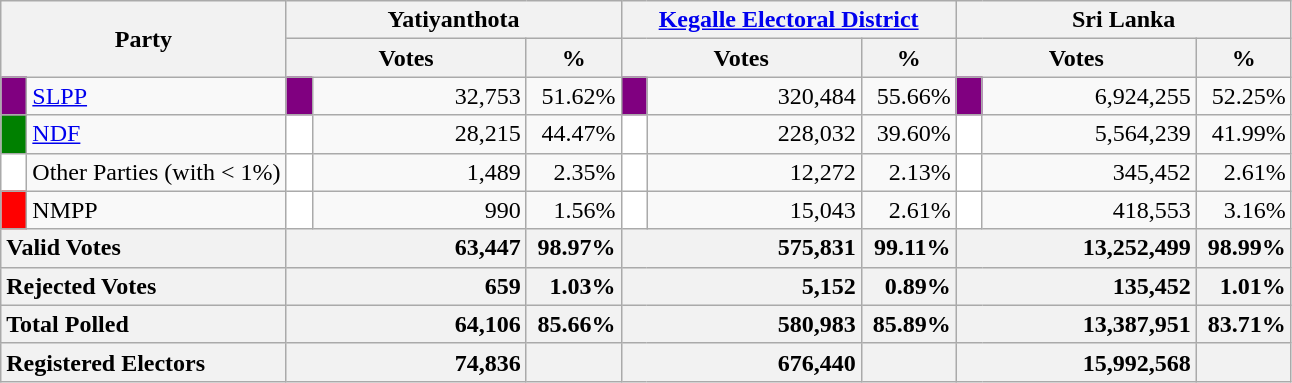<table class="wikitable">
<tr>
<th colspan="2" width="144px"rowspan="2">Party</th>
<th colspan="3" width="216px">Yatiyanthota</th>
<th colspan="3" width="216px"><a href='#'>Kegalle Electoral District</a></th>
<th colspan="3" width="216px">Sri Lanka</th>
</tr>
<tr>
<th colspan="2" width="144px">Votes</th>
<th>%</th>
<th colspan="2" width="144px">Votes</th>
<th>%</th>
<th colspan="2" width="144px">Votes</th>
<th>%</th>
</tr>
<tr>
<td style="background-color:purple;" width="10px"></td>
<td style="text-align:left;"><a href='#'>SLPP</a></td>
<td style="background-color:purple;" width="10px"></td>
<td style="text-align:right;">32,753</td>
<td style="text-align:right;">51.62%</td>
<td style="background-color:purple;" width="10px"></td>
<td style="text-align:right;">320,484</td>
<td style="text-align:right;">55.66%</td>
<td style="background-color:purple;" width="10px"></td>
<td style="text-align:right;">6,924,255</td>
<td style="text-align:right;">52.25%</td>
</tr>
<tr>
<td style="background-color:green;" width="10px"></td>
<td style="text-align:left;"><a href='#'>NDF</a></td>
<td style="background-color:white;" width="10px"></td>
<td style="text-align:right;">28,215</td>
<td style="text-align:right;">44.47%</td>
<td style="background-color:white;" width="10px"></td>
<td style="text-align:right;">228,032</td>
<td style="text-align:right;">39.60%</td>
<td style="background-color:white;" width="10px"></td>
<td style="text-align:right;">5,564,239</td>
<td style="text-align:right;">41.99%</td>
</tr>
<tr>
<td style="background-color:white;" width="10px"></td>
<td style="text-align:left;">Other Parties (with < 1%)</td>
<td style="background-color:white;" width="10px"></td>
<td style="text-align:right;">1,489</td>
<td style="text-align:right;">2.35%</td>
<td style="background-color:white;" width="10px"></td>
<td style="text-align:right;">12,272</td>
<td style="text-align:right;">2.13%</td>
<td style="background-color:white;" width="10px"></td>
<td style="text-align:right;">345,452</td>
<td style="text-align:right;">2.61%</td>
</tr>
<tr>
<td style="background-color:red;" width="10px"></td>
<td style="text-align:left;">NMPP</td>
<td style="background-color:white;" width="10px"></td>
<td style="text-align:right;">990</td>
<td style="text-align:right;">1.56%</td>
<td style="background-color:white;" width="10px"></td>
<td style="text-align:right;">15,043</td>
<td style="text-align:right;">2.61%</td>
<td style="background-color:white;" width="10px"></td>
<td style="text-align:right;">418,553</td>
<td style="text-align:right;">3.16%</td>
</tr>
<tr>
<th colspan="2" width="144px"style="text-align:left;">Valid Votes</th>
<th style="text-align:right;"colspan="2" width="144px">63,447</th>
<th style="text-align:right;">98.97%</th>
<th style="text-align:right;"colspan="2" width="144px">575,831</th>
<th style="text-align:right;">99.11%</th>
<th style="text-align:right;"colspan="2" width="144px">13,252,499</th>
<th style="text-align:right;">98.99%</th>
</tr>
<tr>
<th colspan="2" width="144px"style="text-align:left;">Rejected Votes</th>
<th style="text-align:right;"colspan="2" width="144px">659</th>
<th style="text-align:right;">1.03%</th>
<th style="text-align:right;"colspan="2" width="144px">5,152</th>
<th style="text-align:right;">0.89%</th>
<th style="text-align:right;"colspan="2" width="144px">135,452</th>
<th style="text-align:right;">1.01%</th>
</tr>
<tr>
<th colspan="2" width="144px"style="text-align:left;">Total Polled</th>
<th style="text-align:right;"colspan="2" width="144px">64,106</th>
<th style="text-align:right;">85.66%</th>
<th style="text-align:right;"colspan="2" width="144px">580,983</th>
<th style="text-align:right;">85.89%</th>
<th style="text-align:right;"colspan="2" width="144px">13,387,951</th>
<th style="text-align:right;">83.71%</th>
</tr>
<tr>
<th colspan="2" width="144px"style="text-align:left;">Registered Electors</th>
<th style="text-align:right;"colspan="2" width="144px">74,836</th>
<th></th>
<th style="text-align:right;"colspan="2" width="144px">676,440</th>
<th></th>
<th style="text-align:right;"colspan="2" width="144px">15,992,568</th>
<th></th>
</tr>
</table>
